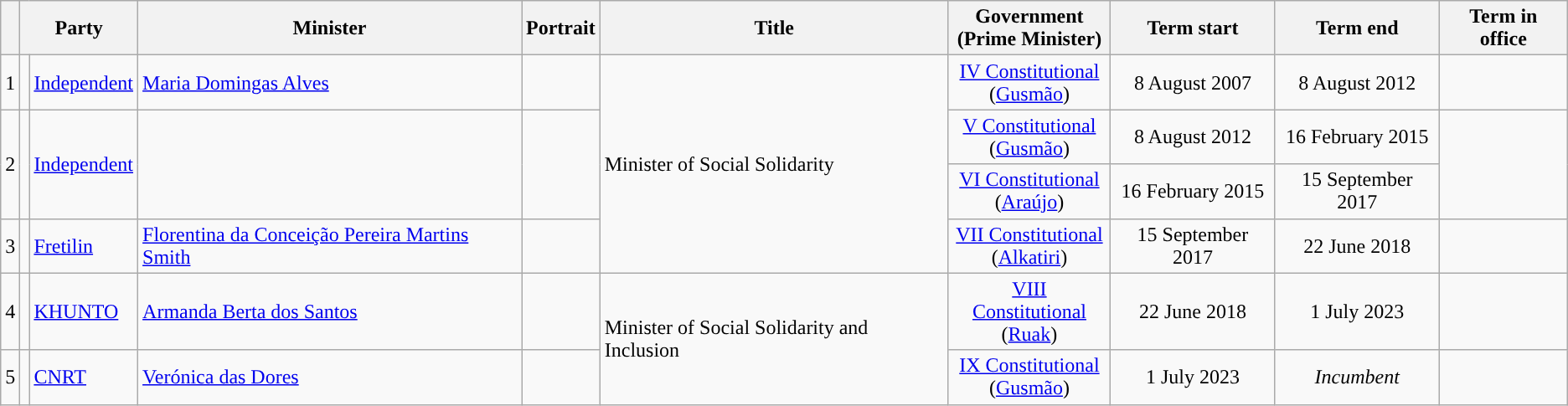<table class="wikitable sortable">
<tr>
<th></th>
<th colspan="2">Party</th>
<th>Minister</th>
<th>Portrait</th>
<th>Title</th>
<th>Government<br>(Prime Minister)</th>
<th>Term start</th>
<th>Term end</th>
<th>Term in office</th>
</tr>
<tr>
<td>1</td>
<td style="background:"></td>
<td><a href='#'>Independent</a></td>
<td><a href='#'>Maria Domingas Alves</a></td>
<td></td>
<td rowspan=4>Minister of Social Solidarity</td>
<td align=center><a href='#'>IV Constitutional</a><br>(<a href='#'>Gusmão</a>)</td>
<td align=center>8 August 2007</td>
<td align=center>8 August 2012</td>
<td align=right></td>
</tr>
<tr>
<td rowspan=2>2</td>
<td rowspan=2 style="background:"></td>
<td rowspan=2><a href='#'>Independent</a></td>
<td rowspan=2></td>
<td rowspan=2></td>
<td align=center><a href='#'>V Constitutional</a><br>(<a href='#'>Gusmão</a>)</td>
<td align=center>8 August 2012</td>
<td align=center>16 February 2015</td>
<td rowspan=2 align=right></td>
</tr>
<tr>
<td align=center><a href='#'>VI Constitutional</a><br>(<a href='#'>Araújo</a>)</td>
<td align=center>16 February 2015</td>
<td align=center>15 September 2017</td>
</tr>
<tr>
<td>3</td>
<td style="background:"></td>
<td><a href='#'>Fretilin</a></td>
<td><a href='#'>Florentina da Conceição Pereira Martins Smith</a></td>
<td></td>
<td align=center><a href='#'>VII Constitutional</a><br>(<a href='#'>Alkatiri</a>)</td>
<td align=center>15 September 2017</td>
<td align=center>22 June 2018</td>
<td align=right></td>
</tr>
<tr>
<td>4</td>
<td style="background:"></td>
<td><a href='#'>KHUNTO</a></td>
<td><a href='#'>Armanda Berta dos Santos</a></td>
<td></td>
<td rowspan=2>Minister of Social Solidarity and Inclusion</td>
<td align=center><a href='#'>VIII Constitutional</a><br>(<a href='#'>Ruak</a>)</td>
<td align=center>22 June 2018</td>
<td align=center>1 July 2023</td>
<td align=right></td>
</tr>
<tr>
<td>5</td>
<td style="background:"></td>
<td><a href='#'>CNRT</a></td>
<td><a href='#'>Verónica das Dores</a></td>
<td></td>
<td align=center><a href='#'>IX Constitutional</a><br>(<a href='#'>Gusmão</a>)</td>
<td align=center>1 July 2023</td>
<td align=center><em>Incumbent</em></td>
<td align=right></td>
</tr>
</table>
